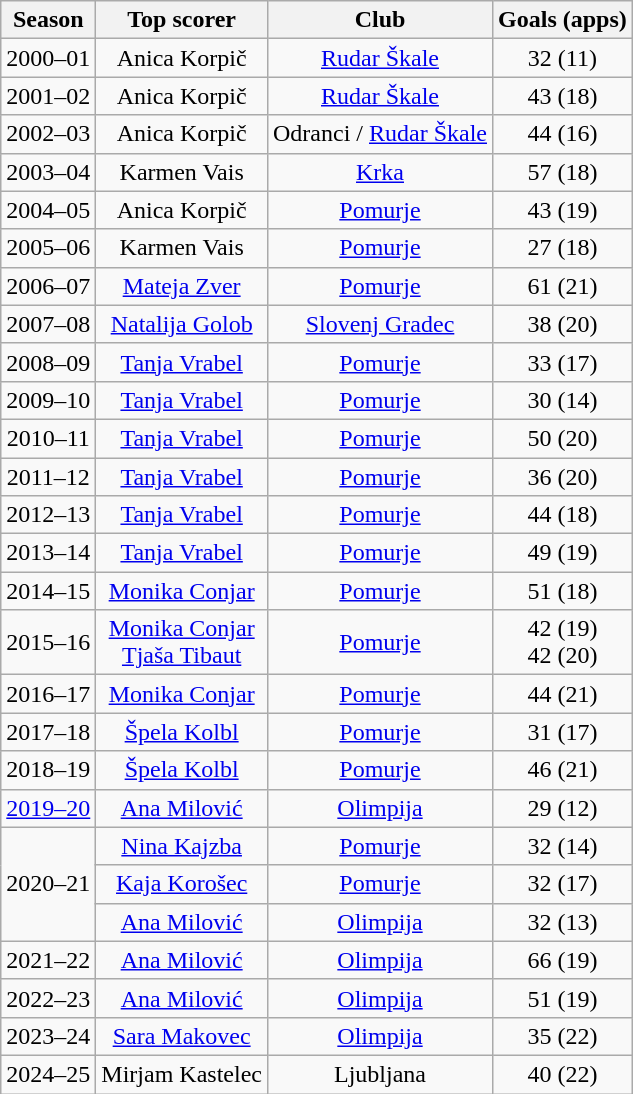<table class="wikitable sortable" style="text-align:center">
<tr>
<th>Season</th>
<th>Top scorer</th>
<th>Club</th>
<th>Goals (apps)</th>
</tr>
<tr>
<td>2000–01</td>
<td>Anica Korpič</td>
<td><a href='#'>Rudar Škale</a></td>
<td>32 (11)</td>
</tr>
<tr>
<td>2001–02</td>
<td>Anica Korpič</td>
<td><a href='#'>Rudar Škale</a></td>
<td>43 (18)</td>
</tr>
<tr>
<td>2002–03</td>
<td>Anica Korpič</td>
<td>Odranci / <a href='#'>Rudar Škale</a></td>
<td>44 (16)</td>
</tr>
<tr>
<td>2003–04</td>
<td>Karmen Vais</td>
<td><a href='#'>Krka</a></td>
<td>57 (18)</td>
</tr>
<tr>
<td>2004–05</td>
<td>Anica Korpič</td>
<td><a href='#'>Pomurje</a></td>
<td>43 (19)</td>
</tr>
<tr>
<td>2005–06</td>
<td>Karmen Vais</td>
<td><a href='#'>Pomurje</a></td>
<td>27 (18)</td>
</tr>
<tr>
<td>2006–07</td>
<td><a href='#'>Mateja Zver</a></td>
<td><a href='#'>Pomurje</a></td>
<td>61 (21)</td>
</tr>
<tr>
<td>2007–08</td>
<td><a href='#'>Natalija Golob</a></td>
<td><a href='#'>Slovenj Gradec</a></td>
<td>38 (20)</td>
</tr>
<tr>
<td>2008–09</td>
<td><a href='#'>Tanja Vrabel</a></td>
<td><a href='#'>Pomurje</a></td>
<td>33 (17)</td>
</tr>
<tr>
<td>2009–10</td>
<td><a href='#'>Tanja Vrabel</a></td>
<td><a href='#'>Pomurje</a></td>
<td>30 (14)</td>
</tr>
<tr>
<td>2010–11</td>
<td><a href='#'>Tanja Vrabel</a></td>
<td><a href='#'>Pomurje</a></td>
<td>50 (20)</td>
</tr>
<tr>
<td>2011–12</td>
<td><a href='#'>Tanja Vrabel</a></td>
<td><a href='#'>Pomurje</a></td>
<td>36 (20)</td>
</tr>
<tr>
<td>2012–13</td>
<td><a href='#'>Tanja Vrabel</a></td>
<td><a href='#'>Pomurje</a></td>
<td>44 (18)</td>
</tr>
<tr>
<td>2013–14</td>
<td><a href='#'>Tanja Vrabel</a></td>
<td><a href='#'>Pomurje</a></td>
<td>49 (19)</td>
</tr>
<tr>
<td>2014–15</td>
<td><a href='#'>Monika Conjar</a></td>
<td><a href='#'>Pomurje</a></td>
<td>51 (18)</td>
</tr>
<tr>
<td>2015–16</td>
<td><a href='#'>Monika Conjar</a><br> <a href='#'>Tjaša Tibaut</a></td>
<td><a href='#'>Pomurje</a></td>
<td>42 (19)<br> 42 (20)</td>
</tr>
<tr>
<td>2016–17</td>
<td><a href='#'>Monika Conjar</a></td>
<td><a href='#'>Pomurje</a></td>
<td>44 (21)</td>
</tr>
<tr>
<td>2017–18</td>
<td><a href='#'>Špela Kolbl</a></td>
<td><a href='#'>Pomurje</a></td>
<td>31 (17)</td>
</tr>
<tr>
<td>2018–19</td>
<td><a href='#'>Špela Kolbl</a></td>
<td><a href='#'>Pomurje</a></td>
<td>46 (21)</td>
</tr>
<tr>
<td><a href='#'>2019–20</a></td>
<td><a href='#'>Ana Milović</a></td>
<td><a href='#'>Olimpija</a></td>
<td>29 (12)</td>
</tr>
<tr>
<td rowspan="3">2020–21</td>
<td><a href='#'>Nina Kajzba</a></td>
<td><a href='#'>Pomurje</a></td>
<td>32 (14)</td>
</tr>
<tr>
<td><a href='#'>Kaja Korošec</a></td>
<td><a href='#'>Pomurje</a></td>
<td>32 (17)</td>
</tr>
<tr>
<td><a href='#'>Ana Milović</a></td>
<td><a href='#'>Olimpija</a></td>
<td>32 (13)</td>
</tr>
<tr>
<td>2021–22</td>
<td><a href='#'>Ana Milović</a></td>
<td><a href='#'>Olimpija</a></td>
<td>66 (19)</td>
</tr>
<tr>
<td>2022–23</td>
<td><a href='#'>Ana Milović</a></td>
<td><a href='#'>Olimpija</a></td>
<td>51 (19)</td>
</tr>
<tr>
<td>2023–24</td>
<td><a href='#'>Sara Makovec</a></td>
<td><a href='#'>Olimpija</a></td>
<td>35 (22)</td>
</tr>
<tr>
<td>2024–25</td>
<td>Mirjam Kastelec</td>
<td>Ljubljana</td>
<td>40 (22)</td>
</tr>
</table>
